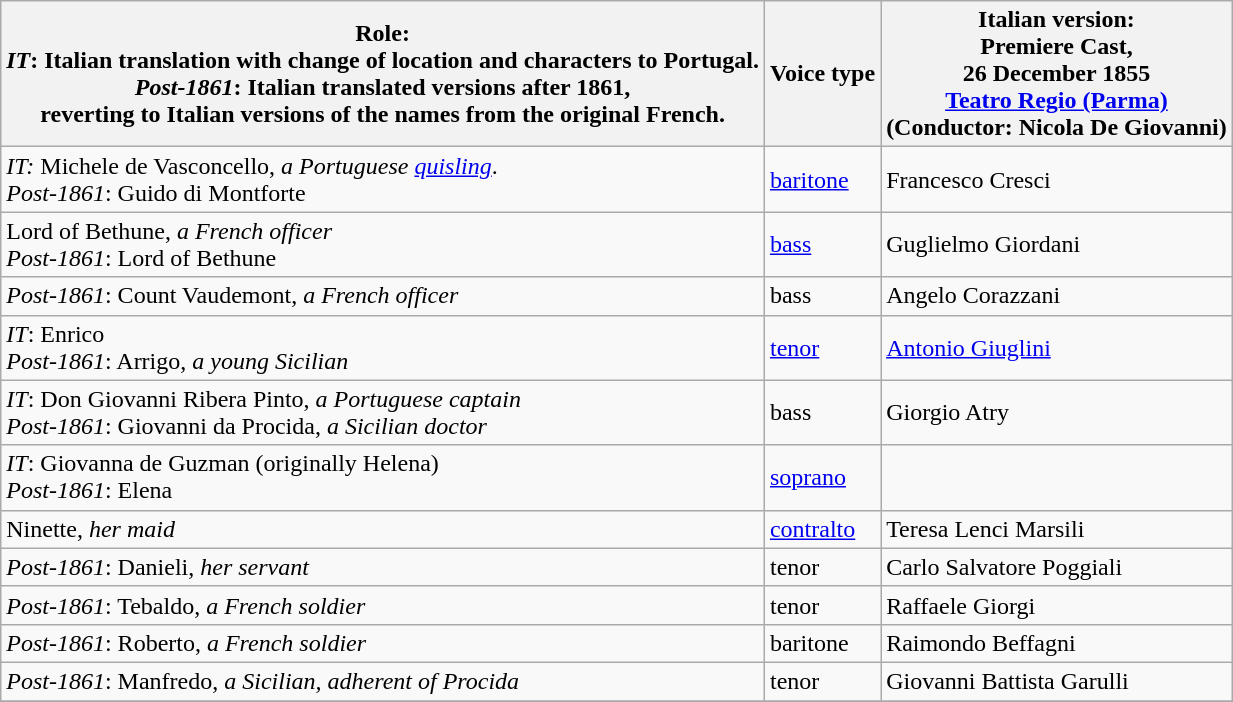<table class="wikitable">
<tr>
<th>Role:<br><em>IT</em>: Italian translation with change of location and characters to Portugal.<br><em>Post-1861</em>: Italian translated versions after 1861,<br> reverting to Italian versions of the names from the original French.</th>
<th>Voice type</th>
<th>Italian version:<br>Premiere Cast,<br> 26 December 1855<br><a href='#'>Teatro Regio (Parma)</a><br>(Conductor: Nicola De Giovanni)</th>
</tr>
<tr>
<td><em>IT:</em> Michele de Vasconcello, <em>a Portuguese <a href='#'>quisling</a></em>. <br><em>Post-1861</em>: Guido di Montforte</td>
<td><a href='#'>baritone</a></td>
<td>Francesco Cresci</td>
</tr>
<tr>
<td>Lord of Bethune, <em>a French officer</em><br><em>Post-1861</em>: Lord of Bethune</td>
<td><a href='#'>bass</a></td>
<td>Guglielmo Giordani</td>
</tr>
<tr>
<td><em>Post-1861</em>: Count Vaudemont, <em>a French officer</em></td>
<td>bass</td>
<td>Angelo Corazzani</td>
</tr>
<tr>
<td><em>IT</em>: Enrico<br><em>Post-1861</em>: Arrigo, <em>a young Sicilian</em></td>
<td><a href='#'>tenor</a></td>
<td><a href='#'>Antonio Giuglini</a></td>
</tr>
<tr>
<td><em>IT</em>: Don Giovanni Ribera Pinto, <em>a Portuguese captain</em><br><em>Post-1861</em>: Giovanni da Procida, <em>a Sicilian doctor</em></td>
<td>bass</td>
<td>Giorgio Atry</td>
</tr>
<tr>
<td><em>IT</em>: Giovanna de Guzman (originally Helena) <br><em>Post-1861</em>: Elena</td>
<td><a href='#'>soprano</a></td>
<td></td>
</tr>
<tr>
<td>Ninette, <em>her maid</em></td>
<td><a href='#'>contralto</a></td>
<td>Teresa Lenci Marsili</td>
</tr>
<tr>
<td><em>Post-1861</em>: Danieli, <em>her servant</em></td>
<td>tenor</td>
<td>Carlo Salvatore Poggiali</td>
</tr>
<tr>
<td><em>Post-1861</em>: Tebaldo, <em>a French soldier</em></td>
<td>tenor</td>
<td>Raffaele Giorgi</td>
</tr>
<tr>
<td><em>Post-1861</em>: Roberto, <em>a French soldier</em></td>
<td>baritone</td>
<td>Raimondo Beffagni</td>
</tr>
<tr>
<td><em>Post-1861</em>: Manfredo, <em>a Sicilian, adherent of Procida</em></td>
<td>tenor</td>
<td>Giovanni Battista Garulli</td>
</tr>
<tr>
</tr>
</table>
